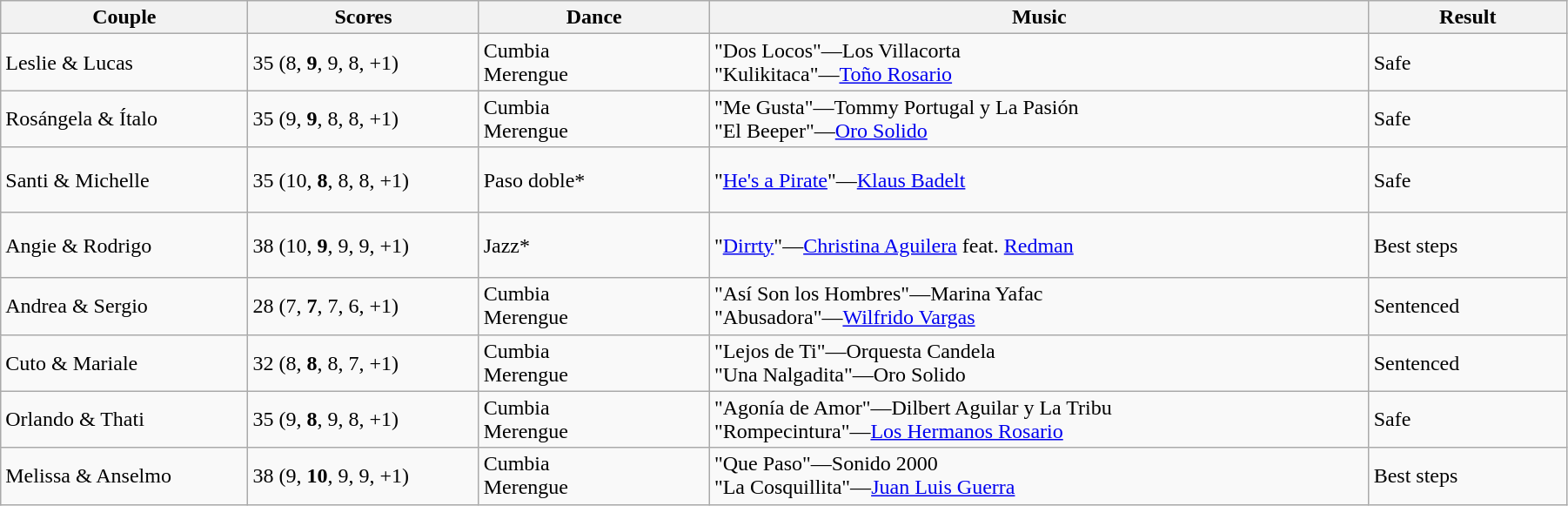<table class="wikitable sortable" style="width:95%; white-space:nowrap">
<tr>
<th style="width:15%;">Couple</th>
<th style="width:14%;">Scores</th>
<th style="width:14%;">Dance</th>
<th style="width:40%;">Music</th>
<th style="width:12%;">Result</th>
</tr>
<tr>
<td>Leslie & Lucas</td>
<td>35 (8, <strong>9</strong>, 9, 8, +1)</td>
<td>Cumbia<br>Merengue</td>
<td>"Dos Locos"—Los Villacorta<br>"Kulikitaca"—<a href='#'>Toño Rosario</a></td>
<td>Safe</td>
</tr>
<tr>
<td>Rosángela & Ítalo</td>
<td>35 (9, <strong>9</strong>, 8, 8, +1)</td>
<td>Cumbia<br>Merengue</td>
<td>"Me Gusta"—Tommy Portugal y La Pasión<br>"El Beeper"—<a href='#'>Oro Solido</a></td>
<td>Safe</td>
</tr>
<tr style="height:50px">
<td>Santi & Michelle</td>
<td>35 (10, <strong>8</strong>, 8, 8, +1)</td>
<td>Paso doble*</td>
<td>"<a href='#'>He's a Pirate</a>"—<a href='#'>Klaus Badelt</a></td>
<td>Safe</td>
</tr>
<tr style="height:50px">
<td>Angie & Rodrigo</td>
<td>38 (10, <strong>9</strong>, 9, 9, +1)</td>
<td>Jazz*</td>
<td>"<a href='#'>Dirrty</a>"—<a href='#'>Christina Aguilera</a> feat. <a href='#'>Redman</a></td>
<td>Best steps</td>
</tr>
<tr>
<td>Andrea & Sergio</td>
<td>28 (7, <strong>7</strong>, 7, 6, +1)</td>
<td>Cumbia<br>Merengue</td>
<td>"Así Son los Hombres"—Marina Yafac<br>"Abusadora"—<a href='#'>Wilfrido Vargas</a></td>
<td>Sentenced</td>
</tr>
<tr>
<td>Cuto & Mariale</td>
<td>32 (8, <strong>8</strong>, 8, 7, +1)</td>
<td>Cumbia<br>Merengue</td>
<td>"Lejos de Ti"—Orquesta Candela<br>"Una Nalgadita"—Oro Solido</td>
<td>Sentenced</td>
</tr>
<tr>
<td>Orlando & Thati</td>
<td>35 (9, <strong>8</strong>, 9, 8, +1)</td>
<td>Cumbia<br>Merengue</td>
<td>"Agonía de Amor"—Dilbert Aguilar y La Tribu<br>"Rompecintura"—<a href='#'>Los Hermanos Rosario</a></td>
<td>Safe</td>
</tr>
<tr>
<td>Melissa & Anselmo</td>
<td>38 (9, <strong>10</strong>, 9, 9, +1)</td>
<td>Cumbia<br>Merengue</td>
<td>"Que Paso"—Sonido 2000<br>"La Cosquillita"—<a href='#'>Juan Luis Guerra</a></td>
<td>Best steps</td>
</tr>
</table>
